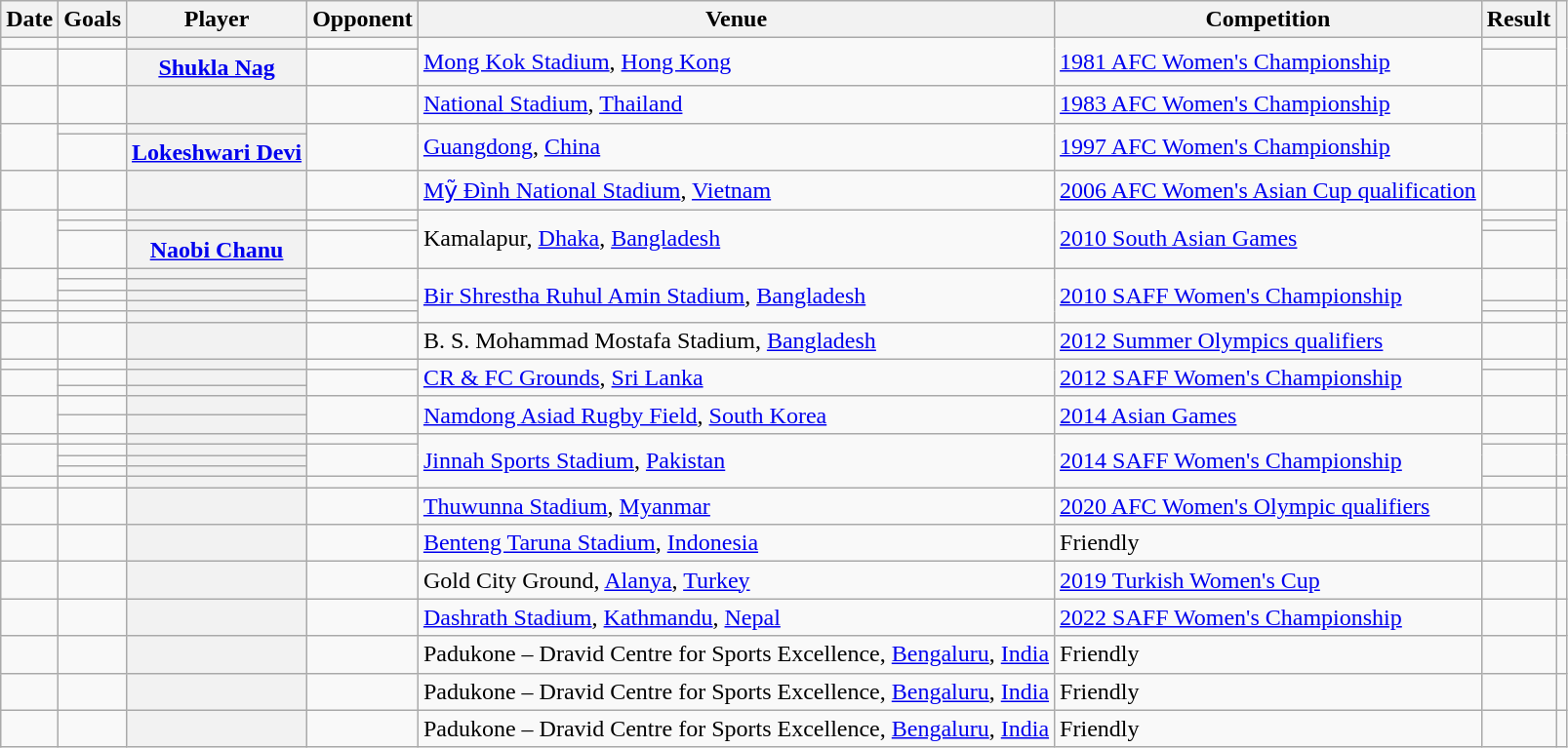<table class="wikitable sortable plainrowheaders">
<tr>
<th scope="col">Date</th>
<th scope="col">Goals</th>
<th scope="col">Player</th>
<th scope="col">Opponent</th>
<th scope="col">Venue</th>
<th scope="col">Competition</th>
<th scope="col" class="align:center">Result</th>
<th scope="col" class="unsortable"></th>
</tr>
<tr>
<td></td>
<td></td>
<th scope="row"></th>
<td></td>
<td rowspan="2"><a href='#'>Mong Kok Stadium</a>, <a href='#'>Hong Kong</a></td>
<td rowspan="2"><a href='#'>1981 AFC Women's Championship</a></td>
<td data-sort-value="05"></td>
<td rowspan="2"></td>
</tr>
<tr>
<td></td>
<td></td>
<th scope="row"><a href='#'>Shukla Nag</a></th>
<td></td>
<td data-sort-value="08"></td>
</tr>
<tr>
<td></td>
<td></td>
<th scope="row"></th>
<td></td>
<td><a href='#'>National Stadium</a>, <a href='#'>Thailand</a></td>
<td><a href='#'>1983 AFC Women's Championship</a></td>
<td data-sort-value="05"></td>
<td></td>
</tr>
<tr>
<td rowspan="2"></td>
<td></td>
<th scope="row"></th>
<td rowspan="2"></td>
<td rowspan="2"><a href='#'>Guangdong</a>, <a href='#'>China</a></td>
<td rowspan="2"><a href='#'>1997 AFC Women's Championship</a></td>
<td rowspan="2" data-sort-value="10"></td>
<td rowspan="2"></td>
</tr>
<tr>
<td></td>
<th scope="row"><a href='#'>Lokeshwari Devi</a></th>
</tr>
<tr>
<td></td>
<td></td>
<th scope="row"></th>
<td></td>
<td><a href='#'>Mỹ Đình National Stadium</a>, <a href='#'>Vietnam</a></td>
<td><a href='#'>2006 AFC Women's Asian Cup qualification</a></td>
<td data-sort-value="10"></td>
<td></td>
</tr>
<tr>
<td rowspan="3"></td>
<td></td>
<th scope="row"></th>
<td></td>
<td rowspan="3">Kamalapur, <a href='#'>Dhaka</a>, <a href='#'>Bangladesh</a></td>
<td rowspan="3"><a href='#'>2010 South Asian Games</a></td>
<td data-sort-value="08"></td>
<td rowspan="3"></td>
</tr>
<tr>
<td></td>
<th scope="row"></th>
<td></td>
<td data-sort-value="06"></td>
</tr>
<tr>
<td></td>
<th scope="row"><a href='#'>Naobi Chanu</a></th>
<td></td>
<td data-sort-value="07"></td>
</tr>
<tr>
<td rowspan="3"></td>
<td></td>
<th scope="row"></th>
<td rowspan="3"></td>
<td rowspan="5"><a href='#'>Bir Shrestha Ruhul Amin Stadium</a>, <a href='#'>Bangladesh</a></td>
<td rowspan="5"><a href='#'>2010 SAFF Women's Championship</a></td>
<td rowspan="3" data-sort-value="18"></td>
<td rowspan="3"></td>
</tr>
<tr>
<td></td>
<th scope="row"></th>
</tr>
<tr>
<td></td>
<th scope="row"></th>
</tr>
<tr>
<td></td>
<td></td>
<th scope="row"></th>
<td></td>
<td data-sort-value="6"></td>
<td></td>
</tr>
<tr>
<td></td>
<td></td>
<th scope="row"></th>
<td></td>
<td data-sort-value="8"></td>
<td></td>
</tr>
<tr>
<td></td>
<td></td>
<th scope="row"></th>
<td></td>
<td>B. S. Mohammad Mostafa Stadium, <a href='#'>Bangladesh</a></td>
<td><a href='#'>2012 Summer Olympics qualifiers</a></td>
<td data-sort-value="3"></td>
<td></td>
</tr>
<tr>
<td></td>
<td></td>
<th scope="row"></th>
<td></td>
<td rowspan="3"><a href='#'>CR & FC Grounds</a>, <a href='#'>Sri Lanka</a></td>
<td rowspan="3"><a href='#'>2012 SAFF Women's Championship</a></td>
<td data-sort-value="11"></td>
<td></td>
</tr>
<tr>
<td rowspan="2"></td>
<td></td>
<th scope="row"></th>
<td rowspan="2"></td>
<td data-sort-value="11" rowspan="2"></td>
<td rowspan="2"></td>
</tr>
<tr>
<td></td>
<th scope="row"></th>
</tr>
<tr>
<td rowspan="2"></td>
<td></td>
<th scope="row"></th>
<td rowspan="2"></td>
<td rowspan="2"><a href='#'>Namdong Asiad Rugby Field</a>, <a href='#'>South Korea</a></td>
<td rowspan="2"><a href='#'>2014 Asian Games</a></td>
<td data-sort-value="15" rowspan="2"></td>
<td rowspan="2"></td>
</tr>
<tr>
<td></td>
<th scope="row"></th>
</tr>
<tr>
<td></td>
<td></td>
<th scope="row"></th>
<td></td>
<td rowspan="5"><a href='#'>Jinnah Sports Stadium</a>, <a href='#'>Pakistan</a></td>
<td rowspan="5"><a href='#'>2014 SAFF Women's Championship</a></td>
<td data-sort-value="8"></td>
<td></td>
</tr>
<tr>
<td rowspan="3"></td>
<td></td>
<th scope="row"></th>
<td rowspan="3"></td>
<td rowspan="3" data-sort-value="12"></td>
<td rowspan="3"></td>
</tr>
<tr>
<td></td>
<th scope="row"></th>
</tr>
<tr>
<td></td>
<th scope="row"></th>
</tr>
<tr>
<td></td>
<td></td>
<th scope="row"></th>
<td></td>
<td data-sort-value="6"></td>
<td></td>
</tr>
<tr>
<td></td>
<td></td>
<th scope="row"></th>
<td></td>
<td><a href='#'>Thuwunna Stadium</a>, <a href='#'>Myanmar</a></td>
<td><a href='#'>2020 AFC Women's Olympic qualifiers</a></td>
<td data-sort-value="7"></td>
<td></td>
</tr>
<tr>
<td></td>
<td></td>
<th scope="row"></th>
<td></td>
<td><a href='#'>Benteng Taruna Stadium</a>, <a href='#'>Indonesia</a></td>
<td>Friendly</td>
<td data-sort-value="3"></td>
<td></td>
</tr>
<tr>
<td></td>
<td></td>
<th scope="row"></th>
<td></td>
<td>Gold City Ground, <a href='#'>Alanya</a>, <a href='#'>Turkey</a></td>
<td><a href='#'>2019 Turkish Women's Cup</a></td>
<td data-sort-value="10"></td>
<td></td>
</tr>
<tr>
<td></td>
<td></td>
<th scope="row"></th>
<td></td>
<td><a href='#'>Dashrath Stadium</a>, <a href='#'>Kathmandu</a>, <a href='#'>Nepal</a></td>
<td><a href='#'>2022 SAFF Women's Championship</a></td>
<td data-sort-value="9"></td>
<td></td>
</tr>
<tr>
<td></td>
<td></td>
<th scope="row"></th>
<td></td>
<td>Padukone – Dravid Centre for Sports Excellence, <a href='#'>Bengaluru</a>, <a href='#'>India</a></td>
<td>Friendly</td>
<td data-sort-value="9"></td>
<td></td>
</tr>
<tr>
<td></td>
<td></td>
<th scope="row"></th>
<td></td>
<td>Padukone – Dravid Centre for Sports Excellence, <a href='#'>Bengaluru</a>, <a href='#'>India</a></td>
<td>Friendly</td>
<td data-sort-value="9"></td>
<td></td>
</tr>
<tr>
<td></td>
<td></td>
<th scope="row"></th>
<td></td>
<td>Padukone – Dravid Centre for Sports Excellence, <a href='#'>Bengaluru</a>, <a href='#'>India</a></td>
<td>Friendly</td>
<td data-sort-value="9"></td>
<td></td>
</tr>
</table>
